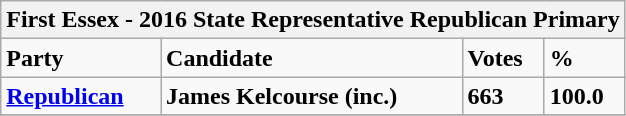<table class="wikitable">
<tr>
<th colspan="4">First Essex - 2016 State Representative Republican Primary</th>
</tr>
<tr>
<td><strong>Party</strong></td>
<td><strong>Candidate</strong></td>
<td><strong>Votes</strong></td>
<td><strong>%</strong></td>
</tr>
<tr>
<td><strong><a href='#'>Republican</a></strong></td>
<td><strong>James Kelcourse (inc.)</strong></td>
<td><strong>663</strong></td>
<td><strong>100.0</strong></td>
</tr>
<tr>
</tr>
</table>
